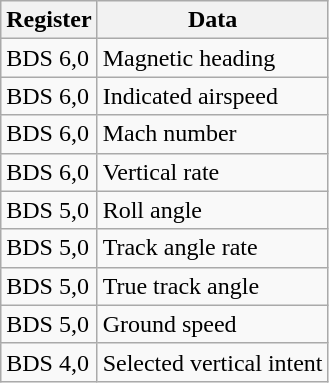<table class="wikitable">
<tr>
<th>Register</th>
<th>Data</th>
</tr>
<tr>
<td>BDS 6,0</td>
<td>Magnetic heading</td>
</tr>
<tr>
<td>BDS 6,0</td>
<td>Indicated airspeed</td>
</tr>
<tr>
<td>BDS 6,0</td>
<td>Mach number</td>
</tr>
<tr>
<td>BDS 6,0</td>
<td>Vertical rate</td>
</tr>
<tr>
<td>BDS 5,0</td>
<td>Roll angle</td>
</tr>
<tr>
<td>BDS 5,0</td>
<td>Track angle rate</td>
</tr>
<tr>
<td>BDS 5,0</td>
<td>True track angle</td>
</tr>
<tr>
<td>BDS 5,0</td>
<td>Ground speed</td>
</tr>
<tr>
<td>BDS 4,0</td>
<td>Selected vertical intent</td>
</tr>
</table>
